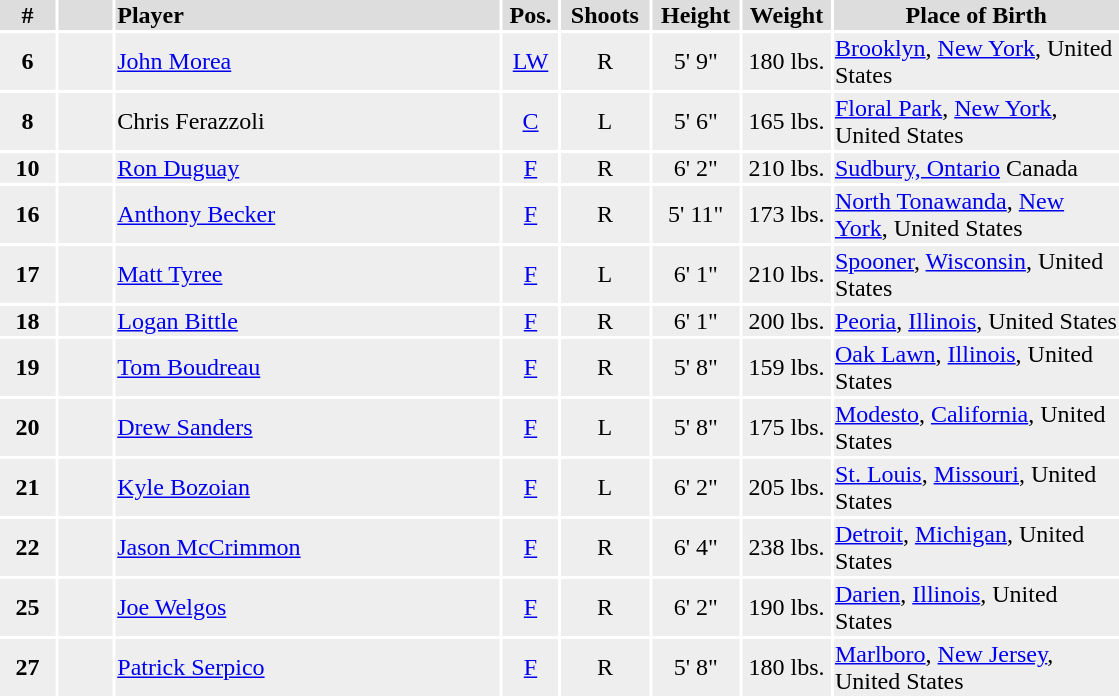<table width=750>
<tr>
<th colspan=8></th>
</tr>
<tr style="background:#ddd;">
<th width=5%>#</th>
<th width=5%></th>
<td align=left!! style="width:35%;"><strong>Player</strong></td>
<th width=5%><strong>Pos.</strong></th>
<th width=8%><strong>Shoots</strong></th>
<th width=8%><strong>Height</strong></th>
<th width=8%><strong>Weight</strong></th>
<th width=37%>Place of Birth</th>
</tr>
<tr style="background:#eee;">
<td align=center><strong>6</strong></td>
<td align=center></td>
<td><a href='#'>John Morea</a></td>
<td align=center><a href='#'>LW</a></td>
<td align=center>R</td>
<td align=center>5' 9"</td>
<td align=center>180 lbs.</td>
<td><a href='#'>Brooklyn</a>, <a href='#'>New York</a>, United States</td>
</tr>
<tr style="background:#eee;">
<td align=center><strong>8</strong></td>
<td align=center></td>
<td>Chris Ferazzoli</td>
<td align=center><a href='#'>C</a></td>
<td align=center>L</td>
<td align=center>5' 6"</td>
<td align=center>165 lbs.</td>
<td><a href='#'>Floral Park</a>, <a href='#'>New York</a>, United States</td>
</tr>
<tr style="background:#eee;">
<td align=center><strong>10</strong></td>
<td align=center></td>
<td><a href='#'>Ron Duguay</a></td>
<td align=center><a href='#'>F</a></td>
<td align=center>R</td>
<td align=center>6' 2"</td>
<td align=center>210 lbs.</td>
<td><a href='#'>Sudbury, Ontario</a> Canada</td>
</tr>
<tr style="background:#eee;">
<td align=center><strong>16</strong></td>
<td align=center></td>
<td><a href='#'>Anthony Becker</a></td>
<td align=center><a href='#'>F</a></td>
<td align=center>R</td>
<td align=center>5' 11"</td>
<td align=center>173 lbs.</td>
<td><a href='#'>North Tonawanda</a>, <a href='#'>New York</a>, United States</td>
</tr>
<tr style="background:#eee;">
<td align=center><strong>17</strong></td>
<td align=center></td>
<td><a href='#'>Matt Tyree</a></td>
<td align=center><a href='#'>F</a></td>
<td align=center>L</td>
<td align=center>6' 1"</td>
<td align=center>210 lbs.</td>
<td><a href='#'>Spooner</a>, <a href='#'>Wisconsin</a>, United States</td>
</tr>
<tr style="background:#eee;">
<td align=center><strong>18</strong></td>
<td align=center></td>
<td><a href='#'>Logan Bittle</a></td>
<td align=center><a href='#'>F</a></td>
<td align=center>R</td>
<td align=center>6' 1"</td>
<td align=center>200 lbs.</td>
<td><a href='#'>Peoria</a>, <a href='#'>Illinois</a>, United States</td>
</tr>
<tr style="background:#eee;">
<td align=center><strong>19</strong></td>
<td align=center></td>
<td><a href='#'>Tom Boudreau</a></td>
<td align=center><a href='#'>F</a></td>
<td align=center>R</td>
<td align=center>5' 8"</td>
<td align=center>159 lbs.</td>
<td><a href='#'>Oak Lawn</a>, <a href='#'>Illinois</a>, United States</td>
</tr>
<tr style="background:#eee;">
<td align=center><strong>20</strong></td>
<td align=center></td>
<td><a href='#'>Drew Sanders</a></td>
<td align=center><a href='#'>F</a></td>
<td align=center>L</td>
<td align=center>5' 8"</td>
<td align=center>175 lbs.</td>
<td><a href='#'>Modesto</a>, <a href='#'>California</a>, United States</td>
</tr>
<tr style="background:#eee;">
<td align=center><strong>21</strong></td>
<td align=center></td>
<td><a href='#'>Kyle Bozoian</a></td>
<td align=center><a href='#'>F</a></td>
<td align=center>L</td>
<td align=center>6' 2"</td>
<td align=center>205 lbs.</td>
<td><a href='#'>St. Louis</a>, <a href='#'>Missouri</a>, United States</td>
</tr>
<tr style="background:#eee;">
<td align=center><strong>22</strong></td>
<td align=center></td>
<td><a href='#'>Jason McCrimmon</a></td>
<td align=center><a href='#'>F</a></td>
<td align=center>R</td>
<td align=center>6' 4"</td>
<td align=center>238 lbs.</td>
<td><a href='#'>Detroit</a>, <a href='#'>Michigan</a>, United States</td>
</tr>
<tr style="background:#eee;">
<td align=center><strong>25</strong></td>
<td align=center></td>
<td><a href='#'>Joe Welgos</a></td>
<td align=center><a href='#'>F</a></td>
<td align=center>R</td>
<td align=center>6' 2"</td>
<td align=center>190 lbs.</td>
<td><a href='#'>Darien</a>, <a href='#'>Illinois</a>, United States</td>
</tr>
<tr style="background:#eee;">
<td align=center><strong>27</strong></td>
<td align=center></td>
<td><a href='#'>Patrick Serpico</a></td>
<td align=center><a href='#'>F</a></td>
<td align=center>R</td>
<td align=center>5' 8"</td>
<td align=center>180 lbs.</td>
<td><a href='#'>Marlboro</a>, <a href='#'>New Jersey</a>, United States</td>
</tr>
</table>
